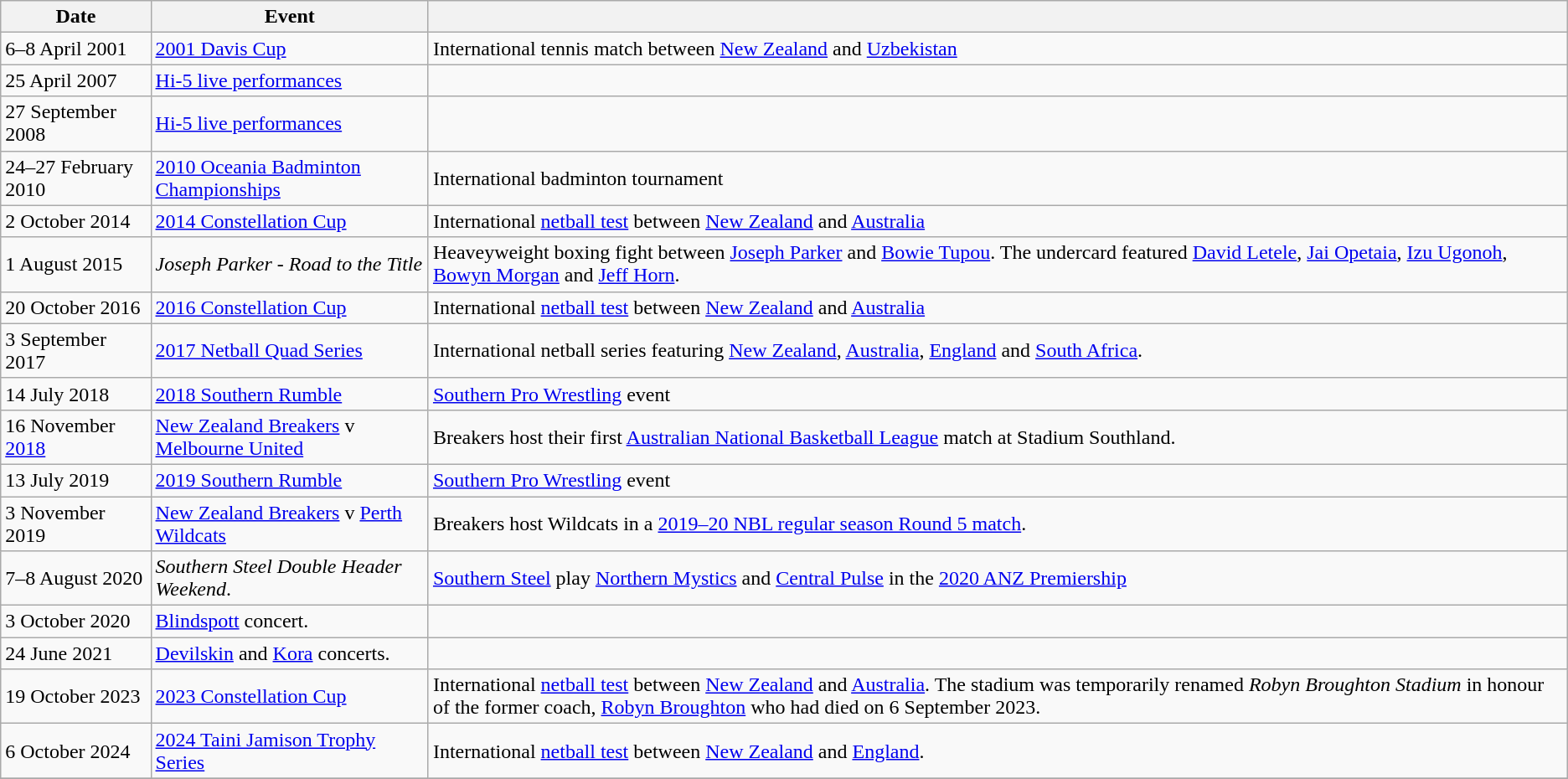<table class="wikitable collapsible">
<tr>
<th>Date</th>
<th>Event</th>
<th></th>
</tr>
<tr>
<td>6–8 April 2001</td>
<td><a href='#'>2001 Davis Cup</a></td>
<td>International tennis match between <a href='#'>New Zealand</a> and <a href='#'>Uzbekistan</a></td>
</tr>
<tr>
<td>25 April 2007</td>
<td><a href='#'>Hi-5 live performances</a></td>
<td></td>
</tr>
<tr>
<td>27 September 2008</td>
<td><a href='#'>Hi-5 live performances</a></td>
<td></td>
</tr>
<tr>
<td>24–27 February 2010</td>
<td><a href='#'>2010 Oceania Badminton Championships</a></td>
<td>International badminton tournament</td>
</tr>
<tr>
<td>2 October 2014</td>
<td><a href='#'>2014 Constellation Cup</a></td>
<td>International <a href='#'>netball test</a> between <a href='#'>New Zealand</a> and <a href='#'>Australia</a></td>
</tr>
<tr>
<td>1 August 2015</td>
<td><em>Joseph Parker - Road to the Title</em></td>
<td>Heaveyweight boxing fight between <a href='#'>Joseph Parker</a> and <a href='#'>Bowie Tupou</a>. The undercard featured <a href='#'>David Letele</a>, <a href='#'>Jai Opetaia</a>, <a href='#'>Izu Ugonoh</a>, <a href='#'>Bowyn Morgan</a> and <a href='#'>Jeff Horn</a>.</td>
</tr>
<tr>
<td>20 October 2016</td>
<td><a href='#'>2016 Constellation Cup</a></td>
<td>International <a href='#'>netball test</a> between <a href='#'>New Zealand</a> and <a href='#'>Australia</a></td>
</tr>
<tr>
<td>3 September 2017</td>
<td><a href='#'>2017 Netball Quad Series</a></td>
<td>International netball series featuring <a href='#'>New Zealand</a>, <a href='#'>Australia</a>, <a href='#'>England</a> and <a href='#'>South Africa</a>.</td>
</tr>
<tr>
<td>14 July 2018</td>
<td><a href='#'>2018 Southern Rumble</a></td>
<td><a href='#'>Southern Pro Wrestling</a> event</td>
</tr>
<tr>
<td>16 November <a href='#'>2018</a></td>
<td><a href='#'>New Zealand Breakers</a> v <a href='#'>Melbourne United</a></td>
<td>Breakers host their first <a href='#'>Australian National Basketball League</a> match at Stadium Southland.</td>
</tr>
<tr>
<td>13 July 2019</td>
<td><a href='#'>2019 Southern Rumble</a></td>
<td><a href='#'>Southern Pro Wrestling</a> event</td>
</tr>
<tr>
<td>3 November 2019</td>
<td><a href='#'>New Zealand Breakers</a> v <a href='#'>Perth Wildcats</a></td>
<td>Breakers host Wildcats in a <a href='#'>2019–20 NBL regular season Round 5 match</a>.</td>
</tr>
<tr>
<td>7–8 August 2020</td>
<td><em>Southern Steel Double Header Weekend</em>.</td>
<td><a href='#'>Southern Steel</a> play <a href='#'>Northern Mystics</a> and <a href='#'>Central Pulse</a> in the <a href='#'>2020 ANZ Premiership</a></td>
</tr>
<tr>
<td>3 October 2020</td>
<td><a href='#'>Blindspott</a> concert.</td>
<td></td>
</tr>
<tr>
<td>24 June 2021</td>
<td><a href='#'>Devilskin</a> and <a href='#'>Kora</a> concerts.</td>
<td></td>
</tr>
<tr>
<td>19 October 2023</td>
<td><a href='#'>2023 Constellation Cup</a></td>
<td>International <a href='#'>netball test</a> between <a href='#'>New Zealand</a> and <a href='#'>Australia</a>. The stadium was temporarily renamed <em>Robyn Broughton Stadium</em> in honour of the former coach, <a href='#'>Robyn Broughton</a> who had died on 6 September 2023.</td>
</tr>
<tr>
<td>6 October 2024</td>
<td><a href='#'>2024 Taini Jamison Trophy Series</a></td>
<td>International <a href='#'>netball test</a> between <a href='#'>New Zealand</a> and <a href='#'>England</a>.</td>
</tr>
<tr>
</tr>
</table>
